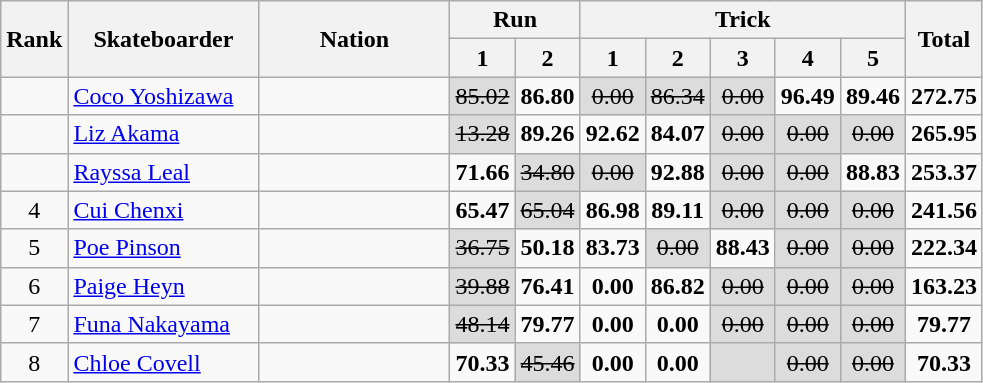<table class="wikitable sortable" style="text-align:center">
<tr>
<th rowspan="2" width="30">Rank</th>
<th rowspan="2" width="120">Skateboarder</th>
<th rowspan="2" width="120">Nation</th>
<th colspan="2">Run</th>
<th colspan="5">Trick</th>
<th rowspan="2" width="30">Total</th>
</tr>
<tr>
<th width="20">1</th>
<th width="20">2</th>
<th width="20">1</th>
<th width="20">2</th>
<th width="20">3</th>
<th width="20">4</th>
<th width="20">5</th>
</tr>
<tr>
<td></td>
<td align="left"><a href='#'>Coco Yoshizawa</a></td>
<td align="left"></td>
<td bgcolor="gainsboro"><s>85.02</s></td>
<td><strong>86.80</strong></td>
<td bgcolor="gainsboro"><s>0.00</s></td>
<td bgcolor="gainsboro"><s>86.34</s></td>
<td bgcolor="gainsboro"><s>0.00</s></td>
<td><strong>96.49</strong></td>
<td><strong>89.46</strong></td>
<td><strong>272.75</strong></td>
</tr>
<tr>
<td></td>
<td align="left"><a href='#'>Liz Akama</a></td>
<td align="left"></td>
<td bgcolor="gainsboro"><s>13.28</s></td>
<td><strong>89.26</strong></td>
<td><strong>92.62</strong></td>
<td><strong>84.07</strong></td>
<td bgcolor="gainsboro"><s>0.00</s></td>
<td bgcolor="gainsboro"><s>0.00</s></td>
<td bgcolor="gainsboro"><s>0.00</s></td>
<td><strong>265.95</strong></td>
</tr>
<tr>
<td></td>
<td align="left"><a href='#'>Rayssa Leal</a></td>
<td align="left"></td>
<td><strong>71.66</strong></td>
<td bgcolor="gainsboro"><s>34.80</s></td>
<td bgcolor="gainsboro"><s>0.00</s></td>
<td><strong>92.88</strong></td>
<td bgcolor="gainsboro"><s>0.00</s></td>
<td bgcolor="gainsboro"><s>0.00</s></td>
<td><strong>88.83</strong></td>
<td><strong>253.37</strong></td>
</tr>
<tr>
<td>4</td>
<td align="left"><a href='#'>Cui Chenxi</a></td>
<td align="left"></td>
<td><strong>65.47</strong></td>
<td bgcolor="gainsboro"><s>65.04</s></td>
<td><strong>86.98</strong></td>
<td><strong>89.11</strong></td>
<td bgcolor="gainsboro"><s>0.00</s></td>
<td bgcolor="gainsboro"><s>0.00</s></td>
<td bgcolor="gainsboro"><s>0.00</s></td>
<td><strong>241.56</strong></td>
</tr>
<tr>
<td>5</td>
<td align="left"><a href='#'>Poe Pinson</a></td>
<td align="left"></td>
<td bgcolor="gainsboro"><s>36.75</s></td>
<td><strong>50.18</strong></td>
<td><strong>83.73</strong></td>
<td bgcolor="gainsboro"><s>0.00</s></td>
<td><strong>88.43</strong></td>
<td bgcolor="gainsboro"><s>0.00</s></td>
<td bgcolor="gainsboro"><s>0.00</s></td>
<td><strong>222.34</strong></td>
</tr>
<tr>
<td>6</td>
<td align="left"><a href='#'>Paige Heyn</a></td>
<td align="left"></td>
<td bgcolor="gainsboro"><s>39.88</s></td>
<td><strong>76.41</strong></td>
<td><strong>0.00</strong></td>
<td><strong>86.82</strong></td>
<td bgcolor="gainsboro"><s>0.00</s></td>
<td bgcolor="gainsboro"><s>0.00</s></td>
<td bgcolor="gainsboro"><s>0.00</s></td>
<td><strong>163.23</strong></td>
</tr>
<tr>
<td>7</td>
<td align="left"><a href='#'>Funa Nakayama</a></td>
<td align="left"></td>
<td bgcolor="gainsboro"><s>48.14</s></td>
<td><strong>79.77</strong></td>
<td><strong>0.00</strong></td>
<td><strong>0.00</strong></td>
<td bgcolor="gainsboro"><s>0.00</s></td>
<td bgcolor="gainsboro"><s>0.00</s></td>
<td bgcolor="gainsboro"><s>0.00</s></td>
<td><strong>79.77</strong></td>
</tr>
<tr>
<td>8</td>
<td align="left"><a href='#'>Chloe Covell</a></td>
<td align="left"></td>
<td><strong>70.33</strong></td>
<td bgcolor="gainsboro"><s>45.46</s></td>
<td><strong>0.00</strong></td>
<td><strong>0.00</strong></td>
<td bgcolor="gainsboro"><s></s></td>
<td bgcolor="gainsboro"><s>0.00</s></td>
<td bgcolor="gainsboro"><s>0.00</s></td>
<td><strong>70.33</strong></td>
</tr>
</table>
